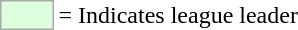<table>
<tr>
<td style="background:#DDFFDD; border:1px solid #aaa; width:2em;"></td>
<td>= Indicates league leader</td>
</tr>
</table>
